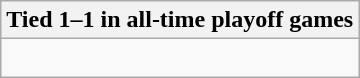<table class="wikitable collapsible collapsed">
<tr>
<th>Tied 1–1 in all-time playoff games</th>
</tr>
<tr>
<td><br>
</td>
</tr>
</table>
